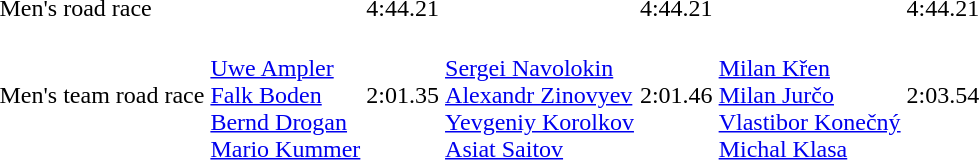<table>
<tr>
<td>Men's road race</td>
<td></td>
<td>4:44.21</td>
<td></td>
<td>4:44.21</td>
<td></td>
<td>4:44.21</td>
</tr>
<tr>
<td>Men's team road race</td>
<td><br><a href='#'>Uwe Ampler</a><br><a href='#'>Falk Boden</a><br><a href='#'>Bernd Drogan</a><br><a href='#'>Mario Kummer</a></td>
<td>2:01.35</td>
<td><br><a href='#'>Sergei Navolokin</a><br><a href='#'>Alexandr Zinovyev</a><br><a href='#'>Yevgeniy Korolkov</a><br><a href='#'>Asiat Saitov</a></td>
<td>2:01.46</td>
<td><br><a href='#'>Milan Křen</a><br><a href='#'>Milan Jurčo</a><br><a href='#'>Vlastibor Konečný</a><br><a href='#'>Michal Klasa</a></td>
<td>2:03.54</td>
</tr>
</table>
